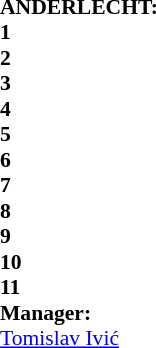<table style="font-size: 90%" cellspacing="0" cellpadding="0">
<tr>
<td colspan="4"><strong>ANDERLECHT:</strong></td>
</tr>
<tr>
<th width="25"></th>
</tr>
<tr>
<td><strong>1</strong></td>
<td></td>
</tr>
<tr>
<td><strong>2</strong></td>
<td></td>
</tr>
<tr>
<td><strong>3</strong></td>
<td></td>
</tr>
<tr>
<td><strong>4</strong></td>
<td></td>
</tr>
<tr>
<td><strong>5</strong></td>
<td></td>
</tr>
<tr>
<td><strong>6</strong></td>
<td></td>
</tr>
<tr>
<td><strong>7</strong></td>
<td></td>
</tr>
<tr>
<td><strong>8</strong></td>
<td></td>
</tr>
<tr>
<td><strong>9</strong></td>
<td></td>
</tr>
<tr>
<td><strong>10</strong></td>
<td></td>
</tr>
<tr>
<td><strong>11</strong></td>
<td></td>
</tr>
<tr>
<td colspan=4><strong>Manager:</strong></td>
</tr>
<tr>
<td colspan="4"> <a href='#'>Tomislav Ivić</a></td>
</tr>
</table>
